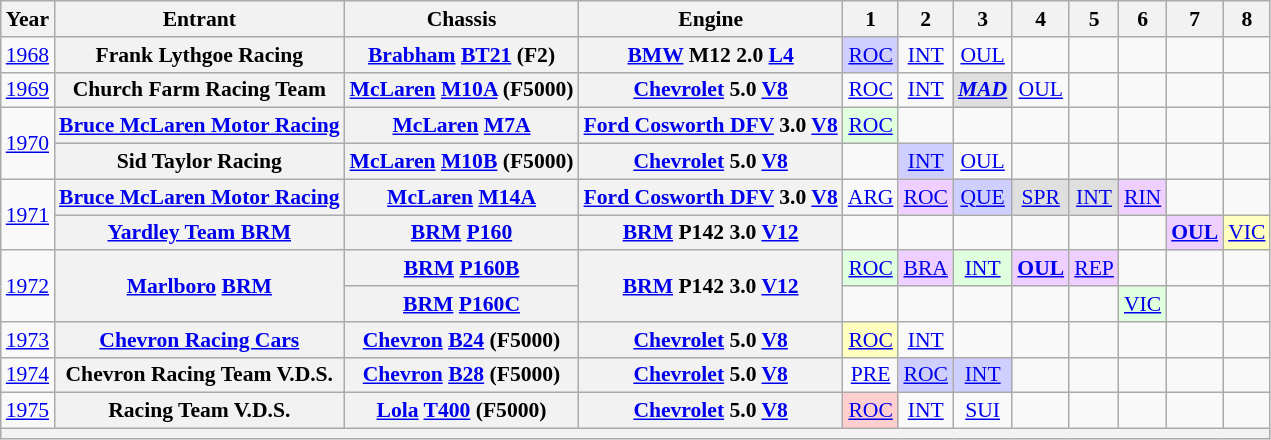<table class="wikitable" style="text-align:center; font-size:90%">
<tr>
<th>Year</th>
<th>Entrant</th>
<th>Chassis</th>
<th>Engine</th>
<th>1</th>
<th>2</th>
<th>3</th>
<th>4</th>
<th>5</th>
<th>6</th>
<th>7</th>
<th>8</th>
</tr>
<tr>
<td><a href='#'>1968</a></td>
<th>Frank Lythgoe Racing</th>
<th><a href='#'>Brabham</a> <a href='#'>BT21</a> (F2)</th>
<th><a href='#'>BMW</a> M12 2.0 <a href='#'>L4</a></th>
<td style="background:#cfcfff;"><a href='#'>ROC</a><br></td>
<td><a href='#'>INT</a></td>
<td><a href='#'>OUL</a></td>
<td></td>
<td></td>
<td></td>
<td></td>
<td></td>
</tr>
<tr>
<td><a href='#'>1969</a></td>
<th>Church Farm Racing Team</th>
<th><a href='#'>McLaren</a> <a href='#'>M10A</a> (F5000)</th>
<th><a href='#'>Chevrolet</a> 5.0 <a href='#'>V8</a></th>
<td><a href='#'>ROC</a></td>
<td><a href='#'>INT</a></td>
<td style="background:#dfdfdf;"><strong><em><a href='#'>MAD</a></em></strong><br></td>
<td><a href='#'>OUL</a></td>
<td></td>
<td></td>
<td></td>
<td></td>
</tr>
<tr>
<td rowspan=2><a href='#'>1970</a></td>
<th><a href='#'>Bruce McLaren Motor Racing</a></th>
<th><a href='#'>McLaren</a> <a href='#'>M7A</a></th>
<th><a href='#'>Ford Cosworth DFV</a> 3.0 <a href='#'>V8</a></th>
<td style="background:#dfffdf;"><a href='#'>ROC</a><br></td>
<td></td>
<td></td>
<td></td>
<td></td>
<td></td>
<td></td>
<td></td>
</tr>
<tr>
<th>Sid Taylor Racing</th>
<th><a href='#'>McLaren</a> <a href='#'>M10B</a> (F5000)</th>
<th><a href='#'>Chevrolet</a> 5.0 <a href='#'>V8</a></th>
<td></td>
<td style="background:#cfcfff;"><a href='#'>INT</a><br></td>
<td><a href='#'>OUL</a></td>
<td></td>
<td></td>
<td></td>
<td></td>
<td></td>
</tr>
<tr>
<td rowspan=2><a href='#'>1971</a></td>
<th><a href='#'>Bruce McLaren Motor Racing</a></th>
<th><a href='#'>McLaren</a> <a href='#'>M14A</a></th>
<th><a href='#'>Ford Cosworth DFV</a> 3.0 <a href='#'>V8</a></th>
<td><a href='#'>ARG</a></td>
<td style="background:#efcfff;"><a href='#'>ROC</a><br></td>
<td style="background:#cfcfff;"><a href='#'>QUE</a><br></td>
<td style="background:#dfdfdf;"><a href='#'>SPR</a><br></td>
<td style="background:#dfdfdf;"><a href='#'>INT</a><br></td>
<td style="background:#efcfff;"><a href='#'>RIN</a><br></td>
<td></td>
<td></td>
</tr>
<tr>
<th><a href='#'>Yardley Team BRM</a></th>
<th><a href='#'>BRM</a> <a href='#'>P160</a></th>
<th><a href='#'>BRM</a> P142 3.0 <a href='#'>V12</a></th>
<td></td>
<td></td>
<td></td>
<td></td>
<td></td>
<td></td>
<td style="background:#efcfff;"><strong><a href='#'>OUL</a></strong><br></td>
<td style="background:#ffffbf;"><a href='#'>VIC</a><br></td>
</tr>
<tr>
<td rowspan=2><a href='#'>1972</a></td>
<th rowspan=2><a href='#'>Marlboro</a> <a href='#'>BRM</a></th>
<th><a href='#'>BRM</a> <a href='#'>P160B</a></th>
<th rowspan=2><a href='#'>BRM</a> P142 3.0 <a href='#'>V12</a></th>
<td style="background:#dfffdf;"><a href='#'>ROC</a><br></td>
<td style="background:#efcfff;"><a href='#'>BRA</a><br></td>
<td style="background:#dfffdf;"><a href='#'>INT</a><br></td>
<td style="background:#efcfff;"><strong><a href='#'>OUL</a></strong><br></td>
<td style="background:#efcfff;"><a href='#'>REP</a><br></td>
<td></td>
<td></td>
<td></td>
</tr>
<tr>
<th><a href='#'>BRM</a> <a href='#'>P160C</a></th>
<td></td>
<td></td>
<td></td>
<td></td>
<td></td>
<td style="background:#dfffdf;"><a href='#'>VIC</a><br></td>
<td></td>
<td></td>
</tr>
<tr>
<td><a href='#'>1973</a></td>
<th><a href='#'>Chevron Racing Cars</a></th>
<th><a href='#'>Chevron</a> <a href='#'>B24</a> (F5000)</th>
<th><a href='#'>Chevrolet</a> 5.0 <a href='#'>V8</a></th>
<td style="background:#ffffbf;"><a href='#'>ROC</a><br></td>
<td><a href='#'>INT</a></td>
<td></td>
<td></td>
<td></td>
<td></td>
<td></td>
<td></td>
</tr>
<tr>
<td><a href='#'>1974</a></td>
<th>Chevron Racing Team V.D.S.</th>
<th><a href='#'>Chevron</a> <a href='#'>B28</a> (F5000)</th>
<th><a href='#'>Chevrolet</a> 5.0 <a href='#'>V8</a></th>
<td><a href='#'>PRE</a></td>
<td style="background:#cfcfff;"><a href='#'>ROC</a><br></td>
<td style="background:#cfcfff;"><a href='#'>INT</a><br></td>
<td></td>
<td></td>
<td></td>
<td></td>
<td></td>
</tr>
<tr>
<td><a href='#'>1975</a></td>
<th>Racing Team V.D.S.</th>
<th><a href='#'>Lola</a> <a href='#'>T400</a> (F5000)</th>
<th><a href='#'>Chevrolet</a> 5.0 <a href='#'>V8</a></th>
<td style="background:#FFCFCF;"><a href='#'>ROC</a><br></td>
<td><a href='#'>INT</a></td>
<td><a href='#'>SUI</a></td>
<td></td>
<td></td>
<td></td>
<td></td>
<td></td>
</tr>
<tr>
<th colspan="12"></th>
</tr>
</table>
